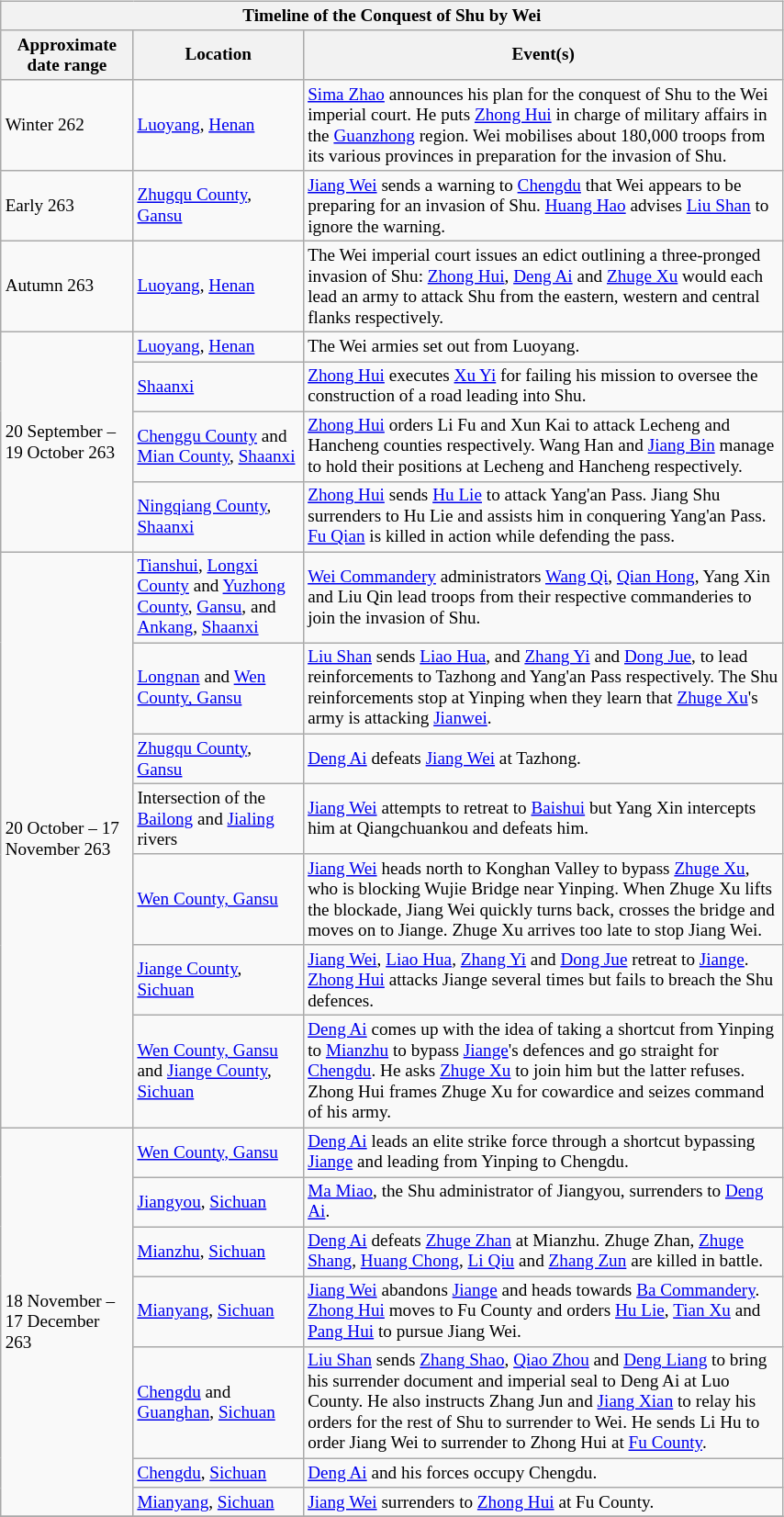<table class="wikitable" style="margin:5px; float:right; width:45%; font-size: 80%">
<tr>
<th colspan=3>Timeline of the Conquest of Shu by Wei</th>
</tr>
<tr>
<th>Approximate date range</th>
<th>Location</th>
<th>Event(s)</th>
</tr>
<tr>
<td>Winter 262</td>
<td><a href='#'>Luoyang</a>, <a href='#'>Henan</a></td>
<td><a href='#'>Sima Zhao</a> announces his plan for the conquest of Shu to the Wei imperial court. He puts <a href='#'>Zhong Hui</a> in charge of military affairs in the <a href='#'>Guanzhong</a> region. Wei mobilises about 180,000 troops from its various provinces in preparation for the invasion of Shu.</td>
</tr>
<tr>
<td>Early 263</td>
<td><a href='#'>Zhugqu County</a>, <a href='#'>Gansu</a></td>
<td><a href='#'>Jiang Wei</a> sends a warning to <a href='#'>Chengdu</a> that Wei appears to be preparing for an invasion of Shu. <a href='#'>Huang Hao</a> advises <a href='#'>Liu Shan</a> to ignore the warning.</td>
</tr>
<tr>
<td>Autumn 263</td>
<td><a href='#'>Luoyang</a>, <a href='#'>Henan</a></td>
<td>The Wei imperial court issues an edict outlining a three-pronged invasion of Shu: <a href='#'>Zhong Hui</a>, <a href='#'>Deng Ai</a> and <a href='#'>Zhuge Xu</a> would each lead an army to attack Shu from the eastern, western and central flanks respectively.</td>
</tr>
<tr>
<td rowspan=4>20 September – 19 October 263</td>
<td><a href='#'>Luoyang</a>, <a href='#'>Henan</a></td>
<td>The Wei armies set out from Luoyang.</td>
</tr>
<tr>
<td><a href='#'>Shaanxi</a></td>
<td><a href='#'>Zhong Hui</a> executes <a href='#'>Xu Yi</a> for failing his mission to oversee the construction of a road leading into Shu.</td>
</tr>
<tr>
<td><a href='#'>Chenggu County</a> and <a href='#'>Mian County</a>, <a href='#'>Shaanxi</a></td>
<td><a href='#'>Zhong Hui</a> orders Li Fu and Xun Kai to attack Lecheng and Hancheng counties respectively. Wang Han and <a href='#'>Jiang Bin</a> manage to hold their positions at Lecheng and Hancheng respectively.</td>
</tr>
<tr>
<td><a href='#'>Ningqiang County</a>, <a href='#'>Shaanxi</a></td>
<td><a href='#'>Zhong Hui</a> sends <a href='#'>Hu Lie</a> to attack Yang'an Pass. Jiang Shu surrenders to Hu Lie and assists him in conquering Yang'an Pass. <a href='#'>Fu Qian</a> is killed in action while defending the pass.</td>
</tr>
<tr>
<td rowspan=7>20 October – 17 November 263</td>
<td><a href='#'>Tianshui</a>, <a href='#'>Longxi County</a> and <a href='#'>Yuzhong County</a>, <a href='#'>Gansu</a>, and <a href='#'>Ankang</a>, <a href='#'>Shaanxi</a></td>
<td><a href='#'>Wei Commandery</a> administrators <a href='#'>Wang Qi</a>, <a href='#'>Qian Hong</a>, Yang Xin and Liu Qin lead troops from their respective commanderies to join the invasion of Shu.</td>
</tr>
<tr>
<td><a href='#'>Longnan</a> and <a href='#'>Wen County, Gansu</a></td>
<td><a href='#'>Liu Shan</a> sends <a href='#'>Liao Hua</a>, and <a href='#'>Zhang Yi</a> and <a href='#'>Dong Jue</a>, to lead reinforcements to Tazhong and Yang'an Pass respectively. The Shu reinforcements stop at Yinping when they learn that <a href='#'>Zhuge Xu</a>'s army is attacking <a href='#'>Jianwei</a>.</td>
</tr>
<tr>
<td><a href='#'>Zhugqu County</a>, <a href='#'>Gansu</a></td>
<td><a href='#'>Deng Ai</a> defeats <a href='#'>Jiang Wei</a> at Tazhong.</td>
</tr>
<tr>
<td>Intersection of the <a href='#'>Bailong</a> and <a href='#'>Jialing</a> rivers</td>
<td><a href='#'>Jiang Wei</a> attempts to retreat to <a href='#'>Baishui</a> but Yang Xin intercepts him at Qiangchuankou and defeats him.</td>
</tr>
<tr>
<td><a href='#'>Wen County, Gansu</a></td>
<td><a href='#'>Jiang Wei</a> heads north to Konghan Valley to bypass <a href='#'>Zhuge Xu</a>, who is blocking Wujie Bridge near Yinping. When Zhuge Xu lifts the blockade, Jiang Wei quickly turns back, crosses the bridge and moves on to Jiange. Zhuge Xu arrives too late to stop Jiang Wei.</td>
</tr>
<tr>
<td><a href='#'>Jiange County</a>, <a href='#'>Sichuan</a></td>
<td><a href='#'>Jiang Wei</a>, <a href='#'>Liao Hua</a>, <a href='#'>Zhang Yi</a> and <a href='#'>Dong Jue</a> retreat to <a href='#'>Jiange</a>. <a href='#'>Zhong Hui</a> attacks Jiange several times but fails to breach the Shu defences.</td>
</tr>
<tr>
<td><a href='#'>Wen County, Gansu</a> and <a href='#'>Jiange County</a>, <a href='#'>Sichuan</a></td>
<td><a href='#'>Deng Ai</a> comes up with the idea of taking a shortcut from Yinping to <a href='#'>Mianzhu</a> to bypass <a href='#'>Jiange</a>'s defences and go straight for <a href='#'>Chengdu</a>. He asks <a href='#'>Zhuge Xu</a> to join him but the latter refuses. Zhong Hui frames Zhuge Xu for cowardice and seizes command of his army.</td>
</tr>
<tr>
<td rowspan=7>18 November – 17 December 263</td>
<td><a href='#'>Wen County, Gansu</a></td>
<td><a href='#'>Deng Ai</a> leads an elite strike force through a shortcut bypassing <a href='#'>Jiange</a> and leading from Yinping to Chengdu.</td>
</tr>
<tr>
<td><a href='#'>Jiangyou</a>, <a href='#'>Sichuan</a></td>
<td><a href='#'>Ma Miao</a>, the Shu administrator of Jiangyou, surrenders to <a href='#'>Deng Ai</a>.</td>
</tr>
<tr>
<td><a href='#'>Mianzhu</a>, <a href='#'>Sichuan</a></td>
<td><a href='#'>Deng Ai</a> defeats <a href='#'>Zhuge Zhan</a> at Mianzhu. Zhuge Zhan, <a href='#'>Zhuge Shang</a>, <a href='#'>Huang Chong</a>, <a href='#'>Li Qiu</a> and <a href='#'>Zhang Zun</a> are killed in battle.</td>
</tr>
<tr>
<td><a href='#'>Mianyang</a>, <a href='#'>Sichuan</a></td>
<td><a href='#'>Jiang Wei</a> abandons <a href='#'>Jiange</a> and heads towards <a href='#'>Ba Commandery</a>. <a href='#'>Zhong Hui</a> moves to Fu County and orders <a href='#'>Hu Lie</a>, <a href='#'>Tian Xu</a> and <a href='#'>Pang Hui</a> to pursue Jiang Wei.</td>
</tr>
<tr>
<td><a href='#'>Chengdu</a> and <a href='#'>Guanghan</a>, <a href='#'>Sichuan</a></td>
<td><a href='#'>Liu Shan</a> sends <a href='#'>Zhang Shao</a>, <a href='#'>Qiao Zhou</a> and <a href='#'>Deng Liang</a> to bring his surrender document and imperial seal to Deng Ai at Luo County. He also instructs Zhang Jun and <a href='#'>Jiang Xian</a> to relay his orders for the rest of Shu to surrender to Wei. He sends Li Hu to order Jiang Wei to surrender to Zhong Hui at <a href='#'>Fu County</a>.</td>
</tr>
<tr>
<td><a href='#'>Chengdu</a>, <a href='#'>Sichuan</a></td>
<td><a href='#'>Deng Ai</a> and his forces occupy Chengdu.</td>
</tr>
<tr>
<td><a href='#'>Mianyang</a>, <a href='#'>Sichuan</a></td>
<td><a href='#'>Jiang Wei</a> surrenders to <a href='#'>Zhong Hui</a> at Fu County.</td>
</tr>
<tr>
</tr>
</table>
